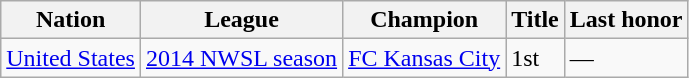<table class="wikitable sortable">
<tr>
<th>Nation</th>
<th>League</th>
<th>Champion</th>
<th data-sort-type="number">Title</th>
<th>Last honor</th>
</tr>
<tr>
<td> <a href='#'>United States</a></td>
<td><a href='#'>2014 NWSL season</a></td>
<td><a href='#'>FC Kansas City</a></td>
<td>1st</td>
<td>—</td>
</tr>
</table>
